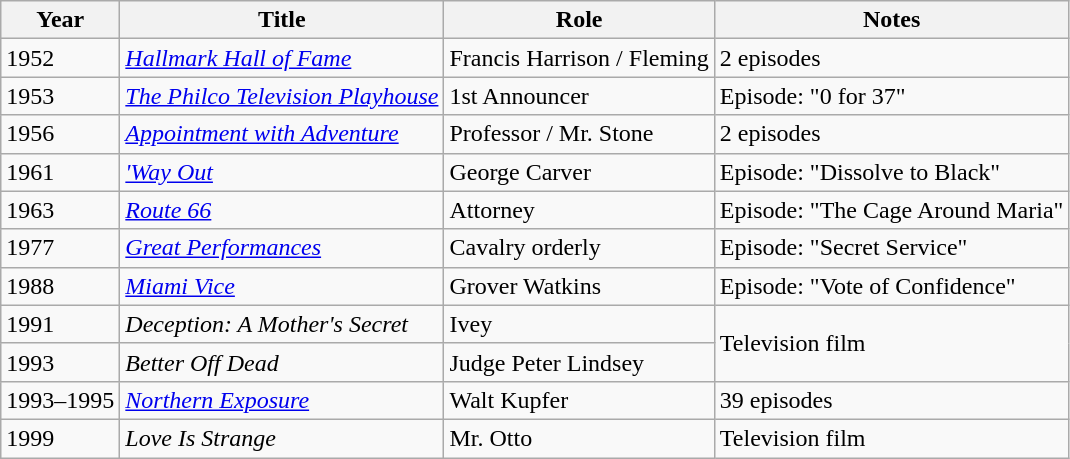<table class="wikitable sortable">
<tr>
<th>Year</th>
<th>Title</th>
<th>Role</th>
<th>Notes</th>
</tr>
<tr>
<td>1952</td>
<td><em><a href='#'>Hallmark Hall of Fame</a></em></td>
<td>Francis Harrison / Fleming</td>
<td>2 episodes</td>
</tr>
<tr>
<td>1953</td>
<td><em><a href='#'>The Philco Television Playhouse</a></em></td>
<td>1st Announcer</td>
<td>Episode: "0 for 37"</td>
</tr>
<tr>
<td>1956</td>
<td><em><a href='#'>Appointment with Adventure</a></em></td>
<td>Professor / Mr. Stone</td>
<td>2 episodes</td>
</tr>
<tr>
<td>1961</td>
<td><a href='#'><em>'Way Out</em></a></td>
<td>George Carver</td>
<td>Episode: "Dissolve to Black"</td>
</tr>
<tr>
<td>1963</td>
<td><a href='#'><em>Route 66</em></a></td>
<td>Attorney</td>
<td>Episode: "The Cage Around Maria"</td>
</tr>
<tr>
<td>1977</td>
<td><em><a href='#'>Great Performances</a></em></td>
<td>Cavalry orderly</td>
<td>Episode: "Secret Service"</td>
</tr>
<tr>
<td>1988</td>
<td><em><a href='#'>Miami Vice</a></em></td>
<td>Grover Watkins</td>
<td>Episode: "Vote of Confidence"</td>
</tr>
<tr>
<td>1991</td>
<td><em>Deception: A Mother's Secret</em></td>
<td>Ivey</td>
<td rowspan="2">Television film</td>
</tr>
<tr>
<td>1993</td>
<td><em>Better Off Dead</em></td>
<td>Judge Peter Lindsey</td>
</tr>
<tr>
<td>1993–1995</td>
<td><em><a href='#'>Northern Exposure</a></em></td>
<td>Walt Kupfer</td>
<td>39 episodes</td>
</tr>
<tr>
<td>1999</td>
<td><em>Love Is Strange</em></td>
<td>Mr. Otto</td>
<td>Television film</td>
</tr>
</table>
